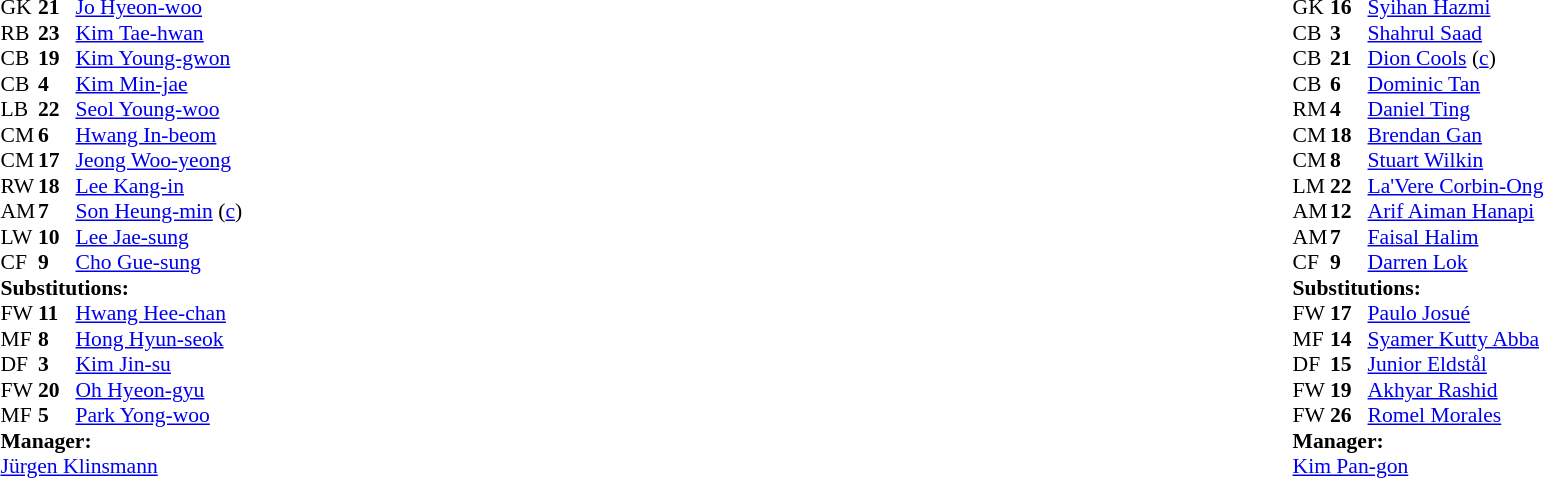<table width="100%">
<tr>
<td valign="top" width="40%"><br><table style="font-size:90%" cellspacing="0" cellpadding="0">
<tr>
<th width=25></th>
<th width=25></th>
</tr>
<tr>
<td>GK</td>
<td><strong>21</strong></td>
<td><a href='#'>Jo Hyeon-woo</a></td>
</tr>
<tr>
<td>RB</td>
<td><strong>23</strong></td>
<td><a href='#'>Kim Tae-hwan</a></td>
</tr>
<tr>
<td>CB</td>
<td><strong>19</strong></td>
<td><a href='#'>Kim Young-gwon</a></td>
</tr>
<tr>
<td>CB</td>
<td><strong>4</strong></td>
<td><a href='#'>Kim Min-jae</a></td>
</tr>
<tr>
<td>LB</td>
<td><strong>22</strong></td>
<td><a href='#'>Seol Young-woo</a></td>
<td></td>
<td></td>
</tr>
<tr>
<td>CM</td>
<td><strong>6</strong></td>
<td><a href='#'>Hwang In-beom</a></td>
<td></td>
<td></td>
</tr>
<tr>
<td>CM</td>
<td><strong>17</strong></td>
<td><a href='#'>Jeong Woo-yeong</a></td>
<td></td>
<td></td>
</tr>
<tr>
<td>RW</td>
<td><strong>18</strong></td>
<td><a href='#'>Lee Kang-in</a></td>
</tr>
<tr>
<td>AM</td>
<td><strong>7</strong></td>
<td><a href='#'>Son Heung-min</a> (<a href='#'>c</a>)</td>
</tr>
<tr>
<td>LW</td>
<td><strong>10</strong></td>
<td><a href='#'>Lee Jae-sung</a></td>
<td></td>
<td></td>
</tr>
<tr>
<td>CF</td>
<td><strong>9</strong></td>
<td><a href='#'>Cho Gue-sung</a></td>
<td></td>
<td></td>
</tr>
<tr>
<td colspan=3><strong>Substitutions:</strong></td>
</tr>
<tr>
<td>FW</td>
<td><strong>11</strong></td>
<td><a href='#'>Hwang Hee-chan</a></td>
<td></td>
<td></td>
</tr>
<tr>
<td>MF</td>
<td><strong>8</strong></td>
<td><a href='#'>Hong Hyun-seok</a></td>
<td></td>
<td></td>
</tr>
<tr>
<td>DF</td>
<td><strong>3</strong></td>
<td><a href='#'>Kim Jin-su</a></td>
<td></td>
<td></td>
</tr>
<tr>
<td>FW</td>
<td><strong>20</strong></td>
<td><a href='#'>Oh Hyeon-gyu</a></td>
<td></td>
<td></td>
</tr>
<tr>
<td>MF</td>
<td><strong>5</strong></td>
<td><a href='#'>Park Yong-woo</a></td>
<td></td>
<td></td>
</tr>
<tr>
<td colspan=3><strong>Manager:</strong></td>
</tr>
<tr>
<td colspan=3> <a href='#'>Jürgen Klinsmann</a></td>
</tr>
</table>
</td>
<td valign="top"></td>
<td valign="top" width="50%"><br><table style="font-size:90%; margin:auto" cellspacing="0" cellpadding="0">
<tr>
<th width=25></th>
<th width=25></th>
</tr>
<tr>
<td>GK</td>
<td><strong>16</strong></td>
<td><a href='#'>Syihan Hazmi</a></td>
</tr>
<tr>
<td>CB</td>
<td><strong>3</strong></td>
<td><a href='#'>Shahrul Saad</a></td>
</tr>
<tr>
<td>CB</td>
<td><strong>21</strong></td>
<td><a href='#'>Dion Cools</a> (<a href='#'>c</a>)</td>
</tr>
<tr>
<td>CB</td>
<td><strong>6</strong></td>
<td><a href='#'>Dominic Tan</a></td>
<td></td>
<td></td>
</tr>
<tr>
<td>RM</td>
<td><strong>4</strong></td>
<td><a href='#'>Daniel Ting</a></td>
</tr>
<tr>
<td>CM</td>
<td><strong>18</strong></td>
<td><a href='#'>Brendan Gan</a></td>
<td></td>
<td></td>
</tr>
<tr>
<td>CM</td>
<td><strong>8</strong></td>
<td><a href='#'>Stuart Wilkin</a></td>
</tr>
<tr>
<td>LM</td>
<td><strong>22</strong></td>
<td><a href='#'>La'Vere Corbin-Ong</a></td>
</tr>
<tr>
<td>AM</td>
<td><strong>12</strong></td>
<td><a href='#'>Arif Aiman Hanapi</a></td>
<td></td>
<td></td>
</tr>
<tr>
<td>AM</td>
<td><strong>7</strong></td>
<td><a href='#'>Faisal Halim</a></td>
<td></td>
<td></td>
</tr>
<tr>
<td>CF</td>
<td><strong>9</strong></td>
<td><a href='#'>Darren Lok</a></td>
<td></td>
<td></td>
</tr>
<tr>
<td colspan=3><strong>Substitutions:</strong></td>
</tr>
<tr>
<td>FW</td>
<td><strong>17</strong></td>
<td><a href='#'>Paulo Josué</a></td>
<td></td>
<td></td>
</tr>
<tr>
<td>MF</td>
<td><strong>14</strong></td>
<td><a href='#'>Syamer Kutty Abba</a></td>
<td></td>
<td></td>
</tr>
<tr>
<td>DF</td>
<td><strong>15</strong></td>
<td><a href='#'>Junior Eldstål</a></td>
<td></td>
<td></td>
</tr>
<tr>
<td>FW</td>
<td><strong>19</strong></td>
<td><a href='#'>Akhyar Rashid</a></td>
<td></td>
<td></td>
</tr>
<tr>
<td>FW</td>
<td><strong>26</strong></td>
<td><a href='#'>Romel Morales</a></td>
<td></td>
<td></td>
</tr>
<tr>
<td colspan=3><strong>Manager:</strong></td>
</tr>
<tr>
<td colspan=3> <a href='#'>Kim Pan-gon</a></td>
</tr>
</table>
</td>
</tr>
</table>
